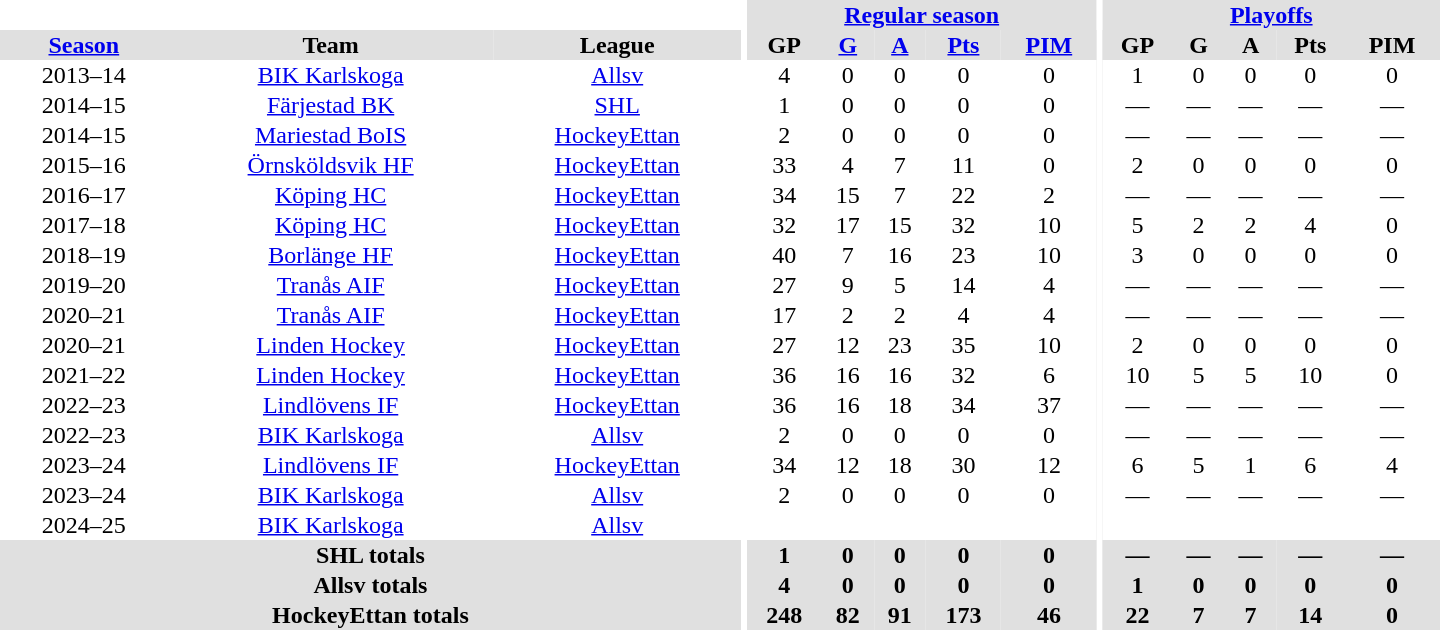<table border="0" cellpadding="1" cellspacing="0" style="text-align:center; width:60em">
<tr bgcolor="#e0e0e0">
<th colspan="3" bgcolor="#ffffff"></th>
<th rowspan="99" bgcolor="#ffffff"></th>
<th colspan="5"><a href='#'>Regular season</a></th>
<th rowspan="99" bgcolor="#ffffff"></th>
<th colspan="5"><a href='#'>Playoffs</a></th>
</tr>
<tr bgcolor="#e0e0e0">
<th><a href='#'>Season</a></th>
<th>Team</th>
<th>League</th>
<th>GP</th>
<th><a href='#'>G</a></th>
<th><a href='#'>A</a></th>
<th><a href='#'>Pts</a></th>
<th><a href='#'>PIM</a></th>
<th>GP</th>
<th>G</th>
<th>A</th>
<th>Pts</th>
<th>PIM</th>
</tr>
<tr>
<td>2013–14</td>
<td><a href='#'>BIK Karlskoga</a></td>
<td><a href='#'>Allsv</a></td>
<td>4</td>
<td>0</td>
<td>0</td>
<td>0</td>
<td>0</td>
<td>1</td>
<td>0</td>
<td>0</td>
<td>0</td>
<td>0</td>
</tr>
<tr>
<td>2014–15</td>
<td><a href='#'>Färjestad BK</a></td>
<td><a href='#'>SHL</a></td>
<td>1</td>
<td>0</td>
<td>0</td>
<td>0</td>
<td>0</td>
<td>—</td>
<td>—</td>
<td>—</td>
<td>—</td>
<td>—</td>
</tr>
<tr>
<td>2014–15</td>
<td><a href='#'>Mariestad BoIS</a></td>
<td><a href='#'>HockeyEttan</a></td>
<td>2</td>
<td>0</td>
<td>0</td>
<td>0</td>
<td>0</td>
<td>—</td>
<td>—</td>
<td>—</td>
<td>—</td>
<td>—</td>
</tr>
<tr>
<td>2015–16</td>
<td><a href='#'>Örnsköldsvik HF</a></td>
<td><a href='#'>HockeyEttan</a></td>
<td>33</td>
<td>4</td>
<td>7</td>
<td>11</td>
<td>0</td>
<td>2</td>
<td>0</td>
<td>0</td>
<td>0</td>
<td>0</td>
</tr>
<tr>
<td>2016–17</td>
<td><a href='#'>Köping HC</a></td>
<td><a href='#'>HockeyEttan</a></td>
<td>34</td>
<td>15</td>
<td>7</td>
<td>22</td>
<td>2</td>
<td>—</td>
<td>—</td>
<td>—</td>
<td>—</td>
<td>—</td>
</tr>
<tr>
<td>2017–18</td>
<td><a href='#'>Köping HC</a></td>
<td><a href='#'>HockeyEttan</a></td>
<td>32</td>
<td>17</td>
<td>15</td>
<td>32</td>
<td>10</td>
<td>5</td>
<td>2</td>
<td>2</td>
<td>4</td>
<td>0</td>
</tr>
<tr>
<td>2018–19</td>
<td><a href='#'>Borlänge HF</a></td>
<td><a href='#'>HockeyEttan</a></td>
<td>40</td>
<td>7</td>
<td>16</td>
<td>23</td>
<td>10</td>
<td>3</td>
<td>0</td>
<td>0</td>
<td>0</td>
<td>0</td>
</tr>
<tr>
<td>2019–20</td>
<td><a href='#'>Tranås AIF</a></td>
<td><a href='#'>HockeyEttan</a></td>
<td>27</td>
<td>9</td>
<td>5</td>
<td>14</td>
<td>4</td>
<td>—</td>
<td>—</td>
<td>—</td>
<td>—</td>
<td>—</td>
</tr>
<tr>
<td>2020–21</td>
<td><a href='#'>Tranås AIF</a></td>
<td><a href='#'>HockeyEttan</a></td>
<td>17</td>
<td>2</td>
<td>2</td>
<td>4</td>
<td>4</td>
<td>—</td>
<td>—</td>
<td>—</td>
<td>—</td>
<td>—</td>
</tr>
<tr>
<td>2020–21</td>
<td><a href='#'>Linden Hockey</a></td>
<td><a href='#'>HockeyEttan</a></td>
<td>27</td>
<td>12</td>
<td>23</td>
<td>35</td>
<td>10</td>
<td>2</td>
<td>0</td>
<td>0</td>
<td>0</td>
<td>0</td>
</tr>
<tr>
<td>2021–22</td>
<td><a href='#'>Linden Hockey</a></td>
<td><a href='#'>HockeyEttan</a></td>
<td>36</td>
<td>16</td>
<td>16</td>
<td>32</td>
<td>6</td>
<td>10</td>
<td>5</td>
<td>5</td>
<td>10</td>
<td>0</td>
</tr>
<tr>
<td>2022–23</td>
<td><a href='#'>Lindlövens IF</a></td>
<td><a href='#'>HockeyEttan</a></td>
<td>36</td>
<td>16</td>
<td>18</td>
<td>34</td>
<td>37</td>
<td>—</td>
<td>—</td>
<td>—</td>
<td>—</td>
<td>—</td>
</tr>
<tr>
<td>2022–23</td>
<td><a href='#'>BIK Karlskoga</a></td>
<td><a href='#'>Allsv</a></td>
<td>2</td>
<td>0</td>
<td>0</td>
<td>0</td>
<td>0</td>
<td>—</td>
<td>—</td>
<td>—</td>
<td>—</td>
<td>—</td>
</tr>
<tr>
<td>2023–24</td>
<td><a href='#'>Lindlövens IF</a></td>
<td><a href='#'>HockeyEttan</a></td>
<td>34</td>
<td>12</td>
<td>18</td>
<td>30</td>
<td>12</td>
<td>6</td>
<td>5</td>
<td>1</td>
<td>6</td>
<td>4</td>
</tr>
<tr>
<td>2023–24</td>
<td><a href='#'>BIK Karlskoga</a></td>
<td><a href='#'>Allsv</a></td>
<td>2</td>
<td>0</td>
<td>0</td>
<td>0</td>
<td>0</td>
<td>—</td>
<td>—</td>
<td>—</td>
<td>—</td>
<td>—</td>
</tr>
<tr>
<td>2024–25</td>
<td><a href='#'>BIK Karlskoga</a></td>
<td><a href='#'>Allsv</a></td>
<td></td>
<td></td>
<td></td>
<td></td>
<td></td>
<td></td>
<td></td>
<td></td>
<td></td>
<td></td>
</tr>
<tr bgcolor="#e0e0e0">
<th colspan="3">SHL totals</th>
<th>1</th>
<th>0</th>
<th>0</th>
<th>0</th>
<th>0</th>
<th>—</th>
<th>—</th>
<th>—</th>
<th>—</th>
<th>—</th>
</tr>
<tr bgcolor="#e0e0e0">
<th colspan="3">Allsv totals</th>
<th>4</th>
<th>0</th>
<th>0</th>
<th>0</th>
<th>0</th>
<th>1</th>
<th>0</th>
<th>0</th>
<th>0</th>
<th>0</th>
</tr>
<tr bgcolor="#e0e0e0">
<th colspan="3">HockeyEttan totals</th>
<th>248</th>
<th>82</th>
<th>91</th>
<th>173</th>
<th>46</th>
<th>22</th>
<th>7</th>
<th>7</th>
<th>14</th>
<th>0</th>
</tr>
</table>
